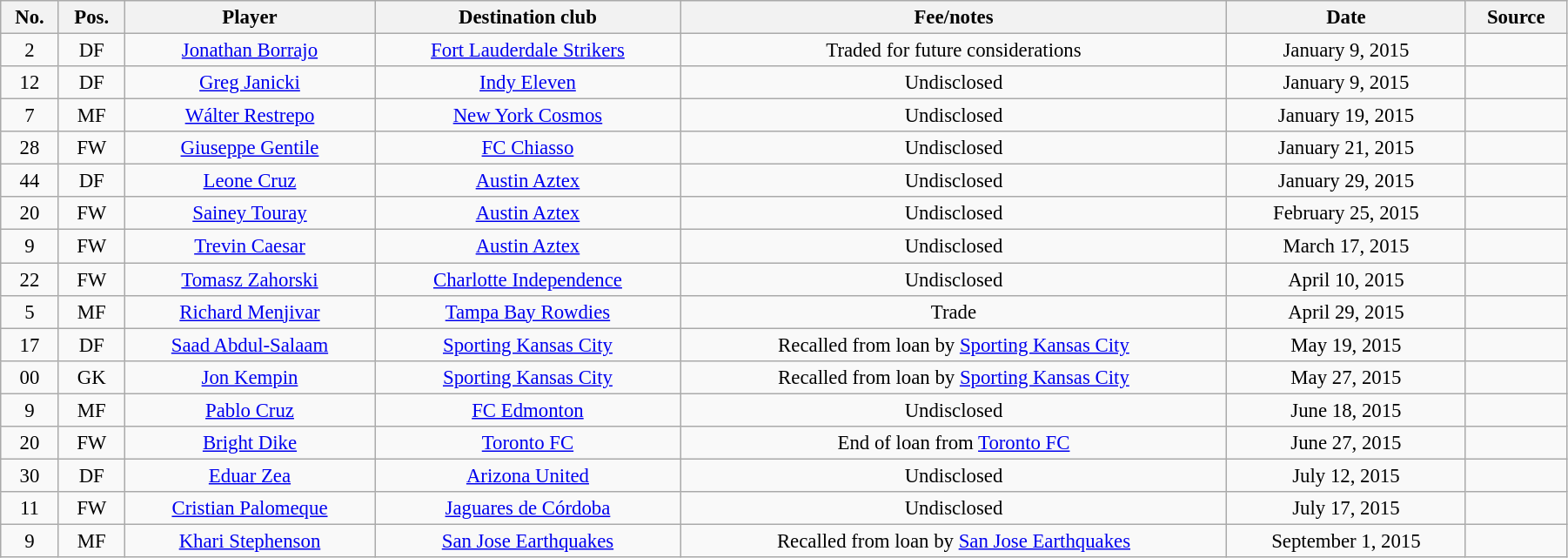<table class="wikitable sortable" style="width:95%; font-size:95%; text-align:center;">
<tr>
<th>No.</th>
<th>Pos.</th>
<th>Player</th>
<th>Destination club</th>
<th>Fee/notes</th>
<th>Date</th>
<th>Source</th>
</tr>
<tr>
<td>2</td>
<td>DF</td>
<td> <a href='#'>Jonathan Borrajo</a></td>
<td> <a href='#'>Fort Lauderdale Strikers</a></td>
<td>Traded for future considerations</td>
<td>January 9, 2015</td>
<td align=center></td>
</tr>
<tr>
<td>12</td>
<td>DF</td>
<td> <a href='#'>Greg Janicki</a></td>
<td> <a href='#'>Indy Eleven</a></td>
<td>Undisclosed</td>
<td>January 9, 2015</td>
<td></td>
</tr>
<tr>
<td>7</td>
<td>MF</td>
<td> <a href='#'>Wálter Restrepo</a></td>
<td> <a href='#'>New York Cosmos</a></td>
<td>Undisclosed</td>
<td>January 19, 2015</td>
<td align=center></td>
</tr>
<tr>
<td>28</td>
<td>FW</td>
<td> <a href='#'>Giuseppe Gentile</a></td>
<td> <a href='#'>FC Chiasso</a></td>
<td>Undisclosed</td>
<td>January 21, 2015</td>
<td></td>
</tr>
<tr>
<td>44</td>
<td>DF</td>
<td> <a href='#'>Leone Cruz</a></td>
<td> <a href='#'>Austin Aztex</a></td>
<td>Undisclosed</td>
<td>January 29, 2015</td>
<td></td>
</tr>
<tr>
<td>20</td>
<td>FW</td>
<td> <a href='#'>Sainey Touray</a></td>
<td> <a href='#'>Austin Aztex</a></td>
<td>Undisclosed</td>
<td>February 25, 2015</td>
<td></td>
</tr>
<tr>
<td>9</td>
<td>FW</td>
<td> <a href='#'>Trevin Caesar</a></td>
<td> <a href='#'>Austin Aztex</a></td>
<td>Undisclosed</td>
<td>March 17, 2015</td>
<td></td>
</tr>
<tr>
<td>22</td>
<td>FW</td>
<td> <a href='#'>Tomasz Zahorski</a></td>
<td> <a href='#'>Charlotte Independence</a></td>
<td>Undisclosed</td>
<td>April 10, 2015</td>
<td></td>
</tr>
<tr>
<td>5</td>
<td>MF</td>
<td> <a href='#'>Richard Menjivar</a></td>
<td> <a href='#'>Tampa Bay Rowdies</a></td>
<td>Trade</td>
<td>April 29, 2015</td>
<td></td>
</tr>
<tr>
<td>17</td>
<td>DF</td>
<td> <a href='#'>Saad Abdul-Salaam</a></td>
<td> <a href='#'>Sporting Kansas City</a></td>
<td>Recalled from loan by <a href='#'>Sporting Kansas City</a></td>
<td>May 19, 2015</td>
<td></td>
</tr>
<tr>
<td>00</td>
<td>GK</td>
<td> <a href='#'>Jon Kempin</a></td>
<td> <a href='#'>Sporting Kansas City</a></td>
<td>Recalled from loan by <a href='#'>Sporting Kansas City</a></td>
<td>May 27, 2015</td>
<td></td>
</tr>
<tr>
<td>9</td>
<td>MF</td>
<td> <a href='#'>Pablo Cruz</a></td>
<td> <a href='#'>FC Edmonton</a></td>
<td>Undisclosed</td>
<td>June 18, 2015</td>
<td></td>
</tr>
<tr>
<td>20</td>
<td>FW</td>
<td> <a href='#'>Bright Dike</a></td>
<td> <a href='#'>Toronto FC</a></td>
<td>End of loan from <a href='#'>Toronto FC</a></td>
<td>June 27, 2015</td>
<td></td>
</tr>
<tr>
<td>30</td>
<td>DF</td>
<td> <a href='#'>Eduar Zea</a></td>
<td> <a href='#'>Arizona United</a></td>
<td>Undisclosed</td>
<td>July 12, 2015</td>
<td></td>
</tr>
<tr>
<td>11</td>
<td>FW</td>
<td> <a href='#'>Cristian Palomeque</a></td>
<td> <a href='#'>Jaguares de Córdoba</a></td>
<td>Undisclosed</td>
<td>July 17, 2015</td>
<td></td>
</tr>
<tr>
<td>9</td>
<td>MF</td>
<td> <a href='#'>Khari Stephenson</a></td>
<td> <a href='#'>San Jose Earthquakes</a></td>
<td>Recalled from loan by <a href='#'>San Jose Earthquakes</a></td>
<td>September 1, 2015</td>
<td></td>
</tr>
</table>
